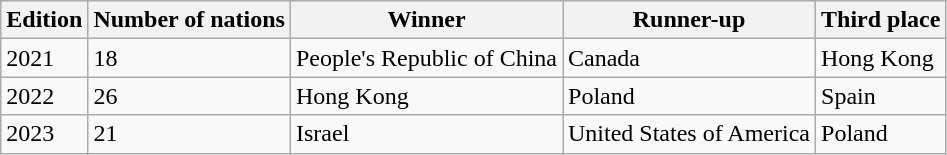<table class="wikitable">
<tr>
<th>Edition</th>
<th>Number of nations</th>
<th>Winner</th>
<th>Runner-up</th>
<th>Third place</th>
</tr>
<tr>
<td>2021</td>
<td>18</td>
<td> People's Republic of China</td>
<td> Canada</td>
<td> Hong Kong</td>
</tr>
<tr>
<td>2022</td>
<td>26</td>
<td> Hong Kong</td>
<td> Poland</td>
<td> Spain</td>
</tr>
<tr>
<td>2023</td>
<td>21</td>
<td> Israel</td>
<td> United States of America</td>
<td> Poland</td>
</tr>
</table>
